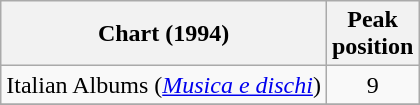<table class="wikitable plainrowheaders">
<tr>
<th scope="col">Chart (1994)</th>
<th scope="col">Peak<br>position</th>
</tr>
<tr>
<td>Italian Albums (<em><a href='#'>Musica e dischi</a></em>)</td>
<td align="center">9</td>
</tr>
<tr>
</tr>
</table>
